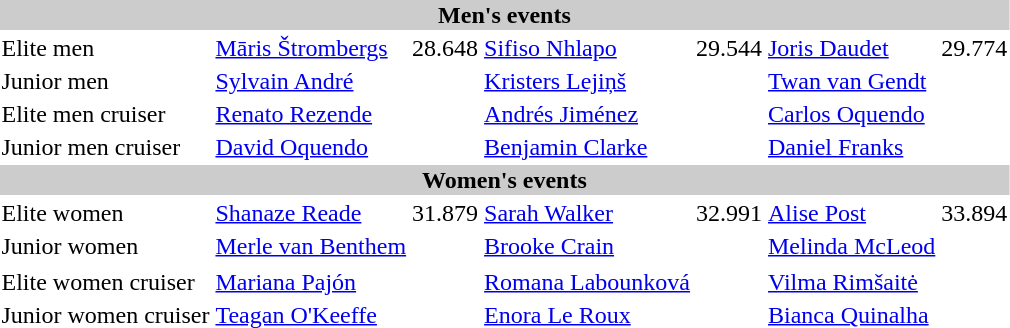<table>
<tr bgcolor="#cccccc">
<td align=center colspan=7><strong>Men's events</strong></td>
</tr>
<tr>
<td>Elite men<br></td>
<td><a href='#'>Māris Štrombergs</a><br><small></small></td>
<td>28.648</td>
<td><a href='#'>Sifiso Nhlapo</a> <br><small></small></td>
<td>29.544</td>
<td><a href='#'>Joris Daudet</a> <br><small> </small></td>
<td>29.774</td>
</tr>
<tr>
<td>Junior men<br></td>
<td><a href='#'>Sylvain André</a> <br><small></small></td>
<td></td>
<td><a href='#'>Kristers Lejiņš</a> <br><small></small></td>
<td></td>
<td><a href='#'>Twan van Gendt</a> <br><small></small></td>
<td></td>
</tr>
<tr>
<td>Elite men cruiser<br></td>
<td><a href='#'>Renato Rezende</a><br><small></small></td>
<td></td>
<td><a href='#'>Andrés Jiménez</a><br><small></small></td>
<td></td>
<td><a href='#'>Carlos Oquendo</a><br><small></small></td>
<td></td>
</tr>
<tr>
<td>Junior men cruiser<br></td>
<td><a href='#'>David Oquendo</a><br><small></small></td>
<td></td>
<td><a href='#'>Benjamin Clarke</a><br><small></small></td>
<td></td>
<td><a href='#'>Daniel Franks</a><br><small></small></td>
<td></td>
</tr>
<tr bgcolor="#cccccc">
<td align=center colspan=7><strong>Women's events</strong></td>
</tr>
<tr>
<td>Elite women<br></td>
<td><a href='#'>Shanaze Reade</a> <br><small></small></td>
<td>31.879</td>
<td><a href='#'>Sarah Walker</a> <br><small></small></td>
<td>32.991</td>
<td><a href='#'>Alise Post</a> <br><small></small></td>
<td>33.894</td>
</tr>
<tr>
<td>Junior women<br></td>
<td><a href='#'>Merle van Benthem</a><br><small></small></td>
<td></td>
<td><a href='#'>Brooke Crain</a> <br><small></small></td>
<td></td>
<td><a href='#'>Melinda McLeod</a> <br><small></small></td>
<td></td>
</tr>
<tr>
</tr>
<tr>
<td>Elite women cruiser<br></td>
<td><a href='#'>Mariana Pajón</a><br><small></small></td>
<td></td>
<td><a href='#'>Romana Labounková</a><br><small></small></td>
<td></td>
<td><a href='#'>Vilma Rimšaitė</a><br><small></small></td>
<td></td>
</tr>
<tr>
<td>Junior women cruiser<br></td>
<td><a href='#'>Teagan O'Keeffe</a><br><small></small></td>
<td></td>
<td><a href='#'>Enora Le Roux</a><br><small></small></td>
<td></td>
<td><a href='#'>Bianca Quinalha</a><br><small></small></td>
<td></td>
</tr>
</table>
